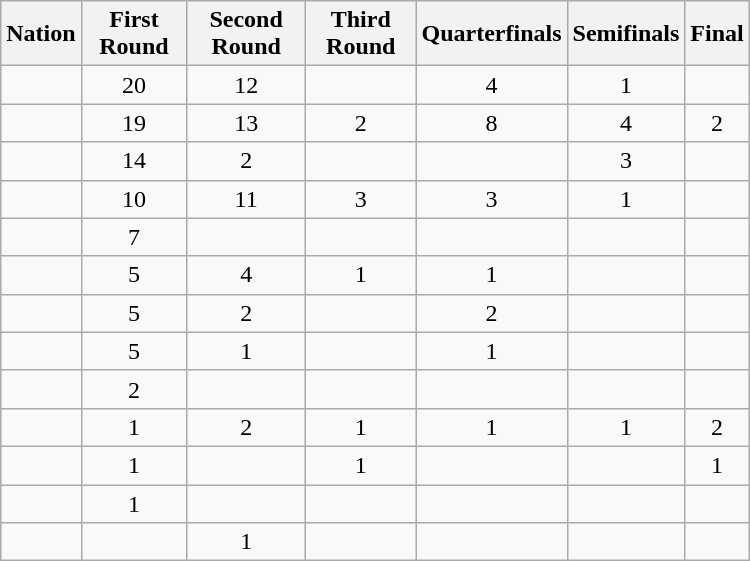<table class="wikitable sortable" style="text-align: center; width:500px ">
<tr>
<th>Nation</th>
<th>First Round</th>
<th>Second Round</th>
<th>Third Round</th>
<th>Quarterfinals</th>
<th>Semifinals</th>
<th>Final</th>
</tr>
<tr>
<td></td>
<td>20</td>
<td>12</td>
<td></td>
<td>4</td>
<td>1</td>
<td></td>
</tr>
<tr>
<td></td>
<td>19</td>
<td>13</td>
<td>2</td>
<td>8</td>
<td>4</td>
<td>2</td>
</tr>
<tr>
<td></td>
<td>14</td>
<td>2</td>
<td></td>
<td></td>
<td>3</td>
<td></td>
</tr>
<tr>
<td></td>
<td>10</td>
<td>11</td>
<td>3</td>
<td>3</td>
<td>1</td>
<td></td>
</tr>
<tr>
<td></td>
<td>7</td>
<td></td>
<td></td>
<td></td>
<td></td>
<td></td>
</tr>
<tr>
<td></td>
<td>5</td>
<td>4</td>
<td>1</td>
<td>1</td>
<td></td>
<td></td>
</tr>
<tr>
<td></td>
<td>5</td>
<td>2</td>
<td></td>
<td>2</td>
<td></td>
<td></td>
</tr>
<tr>
<td></td>
<td>5</td>
<td>1</td>
<td></td>
<td>1</td>
<td></td>
<td></td>
</tr>
<tr>
<td></td>
<td>2</td>
<td></td>
<td></td>
<td></td>
<td></td>
<td></td>
</tr>
<tr>
<td></td>
<td>1</td>
<td>2</td>
<td>1</td>
<td>1</td>
<td>1</td>
<td>2</td>
</tr>
<tr>
<td></td>
<td>1</td>
<td></td>
<td>1</td>
<td></td>
<td></td>
<td>1</td>
</tr>
<tr>
<td></td>
<td>1</td>
<td></td>
<td></td>
<td></td>
<td></td>
<td></td>
</tr>
<tr>
<td></td>
<td></td>
<td>1</td>
<td></td>
<td></td>
<td></td>
<td></td>
</tr>
</table>
